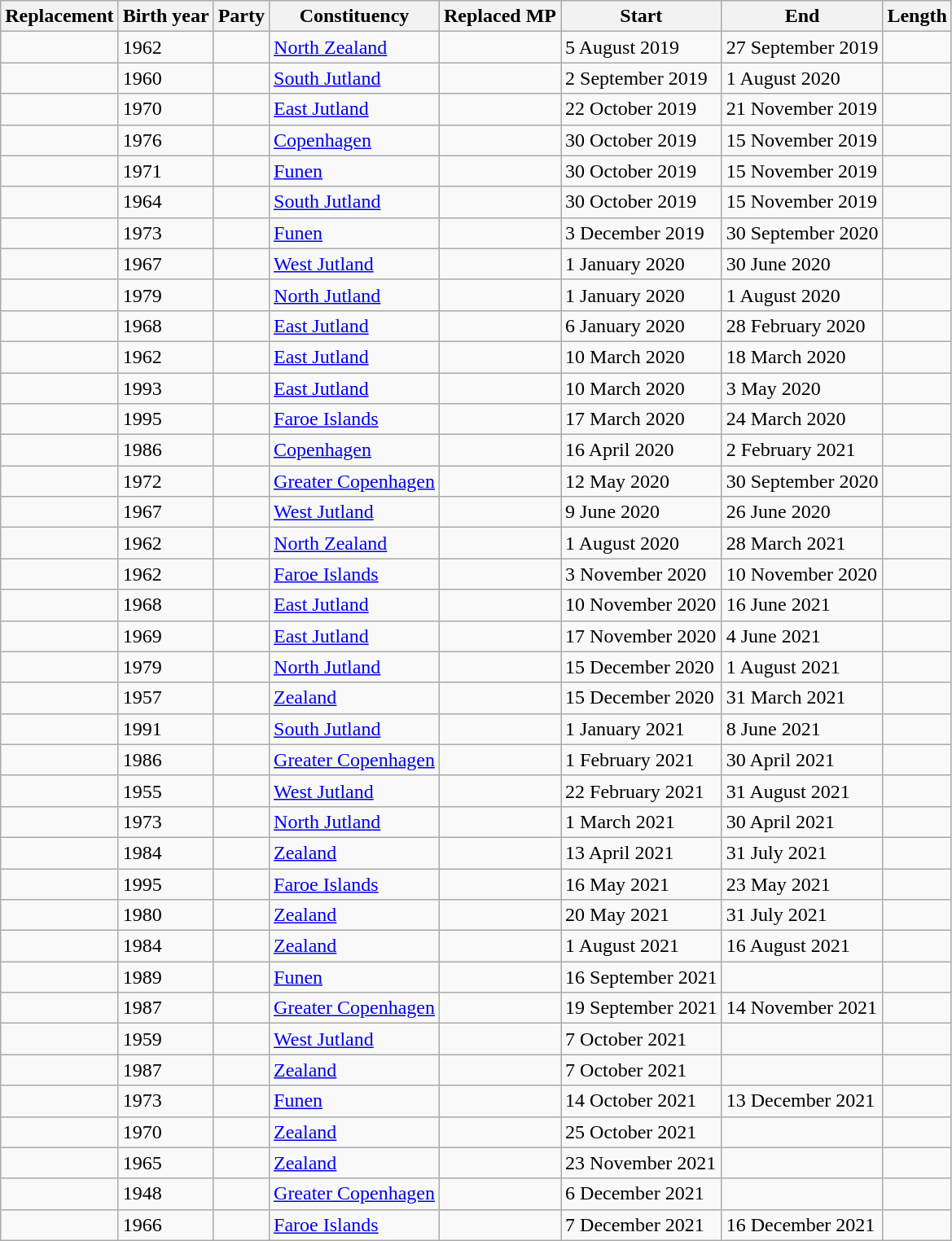<table class="wikitable sortable">
<tr>
<th>Replacement</th>
<th>Birth year</th>
<th>Party</th>
<th>Constituency</th>
<th>Replaced MP</th>
<th>Start</th>
<th>End</th>
<th>Length</th>
</tr>
<tr>
<td></td>
<td>1962</td>
<td data-sort-value="C" style="text-align: left;"></td>
<td><a href='#'>North Zealand</a></td>
<td></td>
<td>5 August 2019</td>
<td>27 September 2019</td>
<td></td>
</tr>
<tr>
<td></td>
<td>1960</td>
<td data-sort-value="B" style="text-align: left;"></td>
<td><a href='#'>South Jutland</a></td>
<td></td>
<td>2 September 2019</td>
<td>1 August 2020</td>
<td></td>
</tr>
<tr>
<td></td>
<td>1970</td>
<td data-sort-value="ZB" style="text-align: left;"></td>
<td><a href='#'>East Jutland</a></td>
<td></td>
<td>22 October 2019</td>
<td>21 November 2019</td>
<td></td>
</tr>
<tr>
<td></td>
<td>1976</td>
<td data-sort-value="F" style="text-align: left;"></td>
<td><a href='#'>Copenhagen</a></td>
<td></td>
<td>30 October 2019</td>
<td>15 November 2019</td>
<td></td>
</tr>
<tr>
<td></td>
<td>1971</td>
<td data-sort-value="O" style="text-align: left;"></td>
<td><a href='#'>Funen</a></td>
<td></td>
<td>30 October 2019</td>
<td>15 November 2019</td>
<td></td>
</tr>
<tr>
<td></td>
<td>1964</td>
<td data-sort-value="O" style="text-align: left;"></td>
<td><a href='#'>South Jutland</a></td>
<td></td>
<td>30 October 2019</td>
<td>15 November 2019</td>
<td></td>
</tr>
<tr>
<td></td>
<td>1973</td>
<td data-sort-value="O" style="text-align: left;"></td>
<td><a href='#'>Funen</a></td>
<td></td>
<td>3 December 2019</td>
<td>30 September 2020</td>
<td></td>
</tr>
<tr>
<td></td>
<td>1967</td>
<td data-sort-value="V" style="text-align: left;"></td>
<td><a href='#'>West Jutland</a></td>
<td></td>
<td>1 January 2020</td>
<td>30 June 2020</td>
<td></td>
</tr>
<tr>
<td></td>
<td>1979</td>
<td data-sort-value="F" style="text-align: left;"></td>
<td><a href='#'>North Jutland</a></td>
<td></td>
<td>1 January 2020</td>
<td>1 August 2020</td>
<td></td>
</tr>
<tr>
<td></td>
<td>1968</td>
<td data-sort-value="A" style="text-align: left;"></td>
<td><a href='#'>East Jutland</a></td>
<td></td>
<td>6 January 2020</td>
<td>28 February 2020</td>
<td></td>
</tr>
<tr>
<td></td>
<td>1962</td>
<td data-sort-value="V" style="text-align: left;"></td>
<td><a href='#'>East Jutland</a></td>
<td></td>
<td>10 March 2020</td>
<td>18 March 2020</td>
<td></td>
</tr>
<tr>
<td></td>
<td>1993</td>
<td data-sort-value="F" style="text-align: left;"></td>
<td><a href='#'>East Jutland</a></td>
<td></td>
<td>10 March 2020</td>
<td>3 May 2020</td>
<td></td>
</tr>
<tr>
<td></td>
<td>1995</td>
<td data-sort-value="JF" style="text-align: left;"></td>
<td><a href='#'>Faroe Islands</a></td>
<td></td>
<td>17 March 2020</td>
<td>24 March 2020</td>
<td></td>
</tr>
<tr>
<td></td>
<td>1986</td>
<td data-sort-value="B" style="text-align: left;"></td>
<td><a href='#'>Copenhagen</a></td>
<td></td>
<td>16 April 2020</td>
<td>2 February 2021</td>
<td></td>
</tr>
<tr>
<td></td>
<td>1972</td>
<td data-sort-value="C" style="text-align: left;"></td>
<td><a href='#'>Greater Copenhagen</a></td>
<td></td>
<td>12 May 2020</td>
<td>30 September 2020</td>
<td></td>
</tr>
<tr>
<td></td>
<td>1967</td>
<td data-sort-value="O" style="text-align: left;"></td>
<td><a href='#'>West Jutland</a></td>
<td></td>
<td>9 June 2020</td>
<td>26 June 2020</td>
<td></td>
</tr>
<tr>
<td></td>
<td>1962</td>
<td data-sort-value="C" style="text-align: left;"></td>
<td><a href='#'>North Zealand</a></td>
<td></td>
<td>1 August 2020</td>
<td>28 March 2021</td>
<td></td>
</tr>
<tr>
<td></td>
<td>1962</td>
<td data-sort-value="SP" style="text-align: left;"></td>
<td><a href='#'>Faroe Islands</a></td>
<td></td>
<td>3 November 2020</td>
<td>10 November 2020</td>
<td></td>
</tr>
<tr>
<td></td>
<td>1968</td>
<td data-sort-value="B" style="text-align: left;"></td>
<td><a href='#'>East Jutland</a></td>
<td></td>
<td>10 November 2020</td>
<td>16 June 2021</td>
<td></td>
</tr>
<tr>
<td></td>
<td>1969</td>
<td data-sort-value="B" style="text-align: left;"></td>
<td><a href='#'>East Jutland</a></td>
<td></td>
<td>17 November 2020</td>
<td>4 June 2021</td>
<td></td>
</tr>
<tr>
<td></td>
<td>1979</td>
<td data-sort-value="F" style="text-align: left;"></td>
<td><a href='#'>North Jutland</a></td>
<td></td>
<td>15 December 2020</td>
<td>1 August 2021</td>
<td></td>
</tr>
<tr>
<td></td>
<td>1957</td>
<td data-sort-value="ZA" style="text-align: left;"></td>
<td><a href='#'>Zealand</a></td>
<td></td>
<td>15 December 2020</td>
<td>31 March 2021</td>
<td></td>
</tr>
<tr>
<td></td>
<td>1991</td>
<td data-sort-value="ZA" style="text-align: left;"></td>
<td><a href='#'>South Jutland</a></td>
<td></td>
<td>1 January 2021</td>
<td>8 June 2021</td>
<td></td>
</tr>
<tr>
<td></td>
<td>1986</td>
<td data-sort-value="C" style="text-align: left;"></td>
<td><a href='#'>Greater Copenhagen</a></td>
<td></td>
<td>1 February 2021</td>
<td>30 April 2021</td>
<td></td>
</tr>
<tr>
<td></td>
<td>1955</td>
<td data-sort-value="A" style="text-align: left;"></td>
<td><a href='#'>West Jutland</a></td>
<td></td>
<td>22 February 2021</td>
<td>31 August 2021</td>
<td></td>
</tr>
<tr>
<td></td>
<td>1973</td>
<td data-sort-value="V" style="text-align: left;"></td>
<td><a href='#'>North Jutland</a></td>
<td></td>
<td>1 March 2021</td>
<td>30 April 2021</td>
<td></td>
</tr>
<tr>
<td></td>
<td>1984</td>
<td data-sort-value="C" style="text-align: left;"></td>
<td><a href='#'>Zealand</a></td>
<td></td>
<td>13 April 2021</td>
<td>31 July 2021</td>
<td></td>
</tr>
<tr>
<td></td>
<td>1995</td>
<td data-sort-value="JF" style="text-align: left;"></td>
<td><a href='#'>Faroe Islands</a></td>
<td></td>
<td>16 May 2021</td>
<td>23 May 2021</td>
<td></td>
</tr>
<tr>
<td></td>
<td>1980</td>
<td data-sort-value="C" style="text-align: left;"></td>
<td><a href='#'>Zealand</a></td>
<td></td>
<td>20 May 2021</td>
<td>31 July 2021</td>
<td></td>
</tr>
<tr>
<td></td>
<td>1984</td>
<td data-sort-value="C" style="text-align: left;"></td>
<td><a href='#'>Zealand</a></td>
<td></td>
<td>1 August 2021</td>
<td>16 August 2021</td>
<td></td>
</tr>
<tr>
<td></td>
<td>1989</td>
<td data-sort-value="A" style="text-align: left;"></td>
<td><a href='#'>Funen</a></td>
<td></td>
<td>16 September 2021</td>
<td></td>
<td></td>
</tr>
<tr>
<td></td>
<td>1987</td>
<td data-sort-value="A" style="text-align: left;"></td>
<td><a href='#'>Greater Copenhagen</a></td>
<td></td>
<td>19 September 2021</td>
<td>14 November 2021</td>
<td></td>
</tr>
<tr>
<td></td>
<td>1959</td>
<td data-sort-value="F" style="text-align: left;"></td>
<td><a href='#'>West Jutland</a></td>
<td></td>
<td>7 October 2021</td>
<td></td>
<td></td>
</tr>
<tr>
<td></td>
<td>1987</td>
<td data-sort-value="A" style="text-align: left;"></td>
<td><a href='#'>Zealand</a></td>
<td></td>
<td>7 October 2021</td>
<td></td>
<td></td>
</tr>
<tr>
<td></td>
<td>1973</td>
<td data-sort-value="V" style="text-align: left;"></td>
<td><a href='#'>Funen</a></td>
<td></td>
<td>14 October 2021</td>
<td>13 December 2021</td>
<td></td>
</tr>
<tr>
<td></td>
<td>1970</td>
<td data-sort-value="A" style="text-align: left;"></td>
<td><a href='#'>Zealand</a></td>
<td></td>
<td>25 October 2021</td>
<td></td>
<td></td>
</tr>
<tr>
<td></td>
<td>1965</td>
<td data-sort-value="F" style="text-align: left;"></td>
<td><a href='#'>Zealand</a></td>
<td></td>
<td>23 November 2021</td>
<td></td>
<td></td>
</tr>
<tr>
<td></td>
<td>1948</td>
<td data-sort-value="B" style="text-align: left;"></td>
<td><a href='#'>Greater Copenhagen</a></td>
<td></td>
<td>6 December 2021</td>
<td></td>
<td></td>
</tr>
<tr>
<td></td>
<td>1966</td>
<td data-sort-value="SP" style="text-align: left;"></td>
<td><a href='#'>Faroe Islands</a></td>
<td></td>
<td>7 December 2021</td>
<td>16 December 2021</td>
<td></td>
</tr>
</table>
